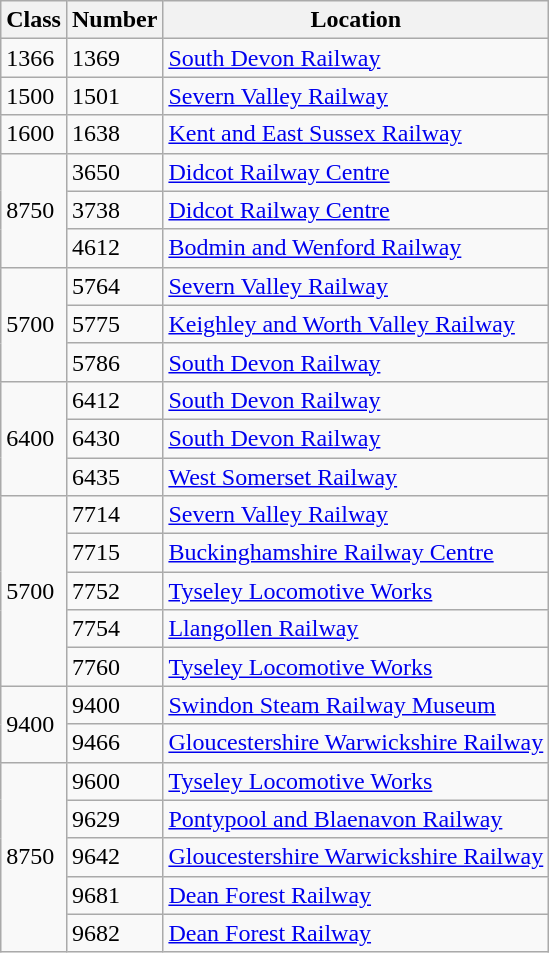<table class="wikitable">
<tr>
<th>Class</th>
<th>Number</th>
<th>Location</th>
</tr>
<tr>
<td>1366</td>
<td>1369</td>
<td><a href='#'>South Devon Railway</a></td>
</tr>
<tr>
<td>1500</td>
<td>1501</td>
<td><a href='#'>Severn Valley Railway</a></td>
</tr>
<tr>
<td>1600</td>
<td>1638</td>
<td><a href='#'>Kent and East Sussex Railway</a></td>
</tr>
<tr>
<td rowspan="3">8750</td>
<td>3650</td>
<td><a href='#'>Didcot Railway Centre</a></td>
</tr>
<tr>
<td>3738</td>
<td><a href='#'>Didcot Railway Centre</a></td>
</tr>
<tr>
<td>4612</td>
<td><a href='#'>Bodmin and Wenford Railway</a></td>
</tr>
<tr>
<td rowspan="3">5700</td>
<td>5764</td>
<td><a href='#'>Severn Valley Railway</a></td>
</tr>
<tr>
<td>5775</td>
<td><a href='#'>Keighley and Worth Valley Railway</a></td>
</tr>
<tr>
<td>5786</td>
<td><a href='#'>South Devon Railway</a></td>
</tr>
<tr>
<td rowspan="3">6400</td>
<td>6412</td>
<td><a href='#'>South Devon Railway</a></td>
</tr>
<tr>
<td>6430</td>
<td><a href='#'>South Devon Railway</a></td>
</tr>
<tr>
<td>6435</td>
<td><a href='#'>West Somerset Railway</a></td>
</tr>
<tr>
<td rowspan="5">5700</td>
<td>7714</td>
<td><a href='#'>Severn Valley Railway</a></td>
</tr>
<tr>
<td>7715</td>
<td><a href='#'>Buckinghamshire Railway Centre</a></td>
</tr>
<tr>
<td>7752</td>
<td><a href='#'>Tyseley Locomotive Works</a></td>
</tr>
<tr>
<td>7754</td>
<td><a href='#'>Llangollen Railway</a></td>
</tr>
<tr>
<td>7760</td>
<td><a href='#'>Tyseley Locomotive Works</a></td>
</tr>
<tr>
<td rowspan="2">9400</td>
<td>9400</td>
<td><a href='#'>Swindon Steam Railway Museum</a></td>
</tr>
<tr>
<td>9466</td>
<td><a href='#'>Gloucestershire Warwickshire Railway</a></td>
</tr>
<tr>
<td rowspan="5">8750</td>
<td>9600</td>
<td><a href='#'>Tyseley Locomotive Works</a></td>
</tr>
<tr>
<td>9629</td>
<td><a href='#'>Pontypool and Blaenavon Railway</a></td>
</tr>
<tr>
<td>9642</td>
<td><a href='#'>Gloucestershire Warwickshire Railway</a></td>
</tr>
<tr>
<td>9681</td>
<td><a href='#'>Dean Forest Railway</a></td>
</tr>
<tr>
<td>9682</td>
<td><a href='#'>Dean Forest Railway</a></td>
</tr>
</table>
